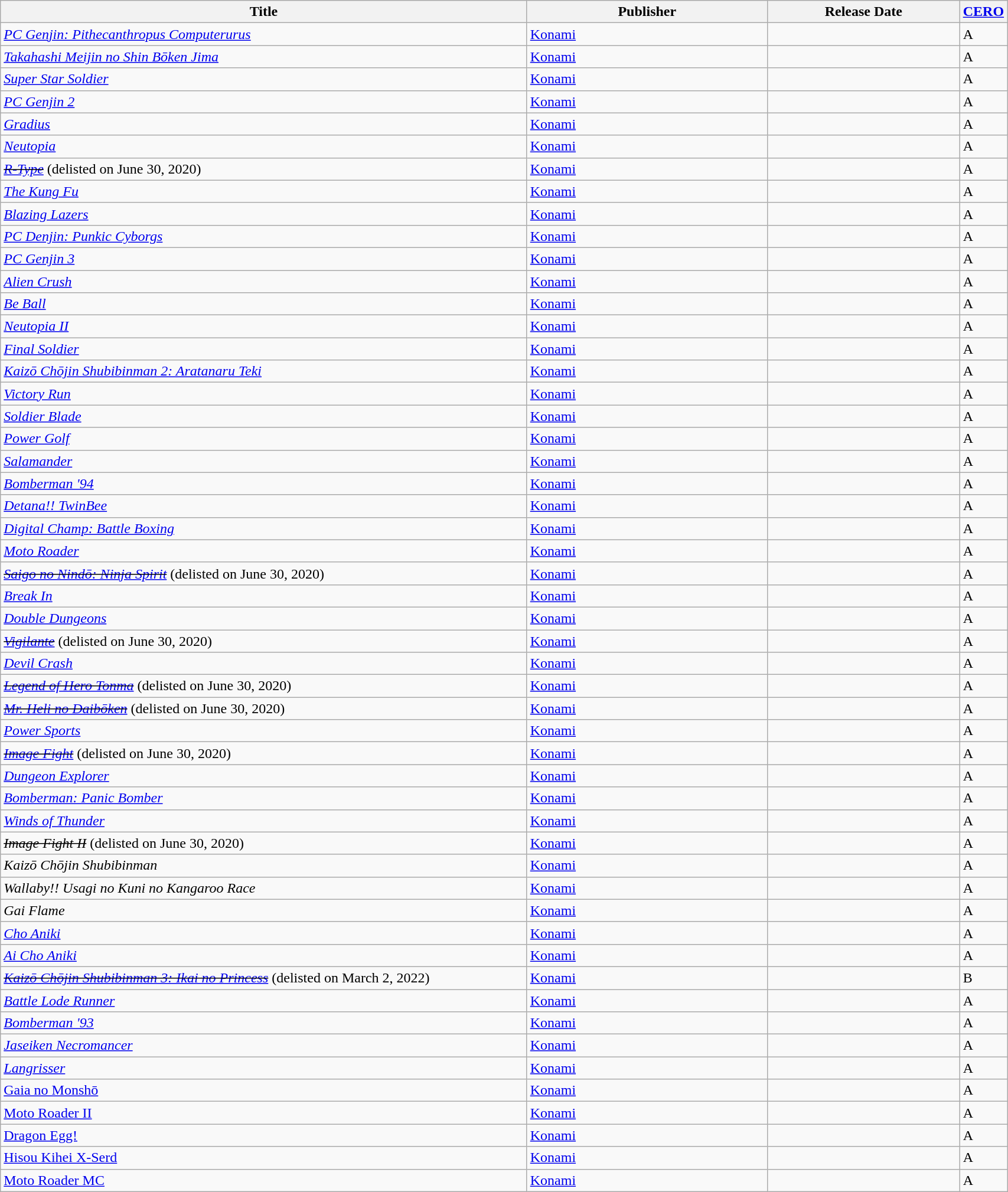<table class="wikitable sortable" style="width:90%">
<tr>
<th width="55%">Title</th>
<th width="25%">Publisher </th>
<th width="20%">Release Date</th>
<th width="10%"><a href='#'>CERO</a></th>
</tr>
<tr>
<td><em><a href='#'>PC Genjin: Pithecanthropus Computerurus</a></em></td>
<td><a href='#'>Konami</a></td>
<td></td>
<td>A</td>
</tr>
<tr>
<td><em><a href='#'>Takahashi Meijin no Shin Bōken Jima</a></em></td>
<td><a href='#'>Konami</a></td>
<td></td>
<td>A</td>
</tr>
<tr>
<td><em><a href='#'>Super Star Soldier</a></em></td>
<td><a href='#'>Konami</a></td>
<td></td>
<td>A</td>
</tr>
<tr>
<td><em><a href='#'>PC Genjin 2</a></em></td>
<td><a href='#'>Konami</a></td>
<td></td>
<td>A</td>
</tr>
<tr>
<td><em><a href='#'>Gradius</a></em></td>
<td><a href='#'>Konami</a></td>
<td></td>
<td>A</td>
</tr>
<tr>
<td><em><a href='#'>Neutopia</a></em></td>
<td><a href='#'>Konami</a></td>
<td></td>
<td>A</td>
</tr>
<tr>
<td><s><em><a href='#'>R-Type</a></em></s> (delisted on June 30, 2020)</td>
<td><a href='#'>Konami</a></td>
<td></td>
<td>A</td>
</tr>
<tr>
<td><em><a href='#'>The Kung Fu</a></em></td>
<td><a href='#'>Konami</a></td>
<td></td>
<td>A</td>
</tr>
<tr>
<td><em><a href='#'>Blazing Lazers</a></em></td>
<td><a href='#'>Konami</a></td>
<td></td>
<td>A</td>
</tr>
<tr>
<td><em><a href='#'>PC Denjin: Punkic Cyborgs</a></em></td>
<td><a href='#'>Konami</a></td>
<td></td>
<td>A</td>
</tr>
<tr>
<td><em><a href='#'>PC Genjin 3</a></em></td>
<td><a href='#'>Konami</a></td>
<td></td>
<td>A</td>
</tr>
<tr>
<td><em><a href='#'>Alien Crush</a></em></td>
<td><a href='#'>Konami</a></td>
<td></td>
<td>A</td>
</tr>
<tr>
<td><em><a href='#'>Be Ball</a></em></td>
<td><a href='#'>Konami</a></td>
<td></td>
<td>A</td>
</tr>
<tr>
<td><em><a href='#'>Neutopia II</a></em></td>
<td><a href='#'>Konami</a></td>
<td></td>
<td>A</td>
</tr>
<tr>
<td><em><a href='#'>Final Soldier</a></em></td>
<td><a href='#'>Konami</a></td>
<td></td>
<td>A</td>
</tr>
<tr>
<td><em><a href='#'>Kaizō Chōjin Shubibinman 2: Aratanaru Teki</a></em></td>
<td><a href='#'>Konami</a></td>
<td></td>
<td>A</td>
</tr>
<tr>
<td><em><a href='#'>Victory Run</a></em></td>
<td><a href='#'>Konami</a></td>
<td></td>
<td>A</td>
</tr>
<tr>
<td><em><a href='#'>Soldier Blade</a></em></td>
<td><a href='#'>Konami</a></td>
<td></td>
<td>A</td>
</tr>
<tr>
<td><em><a href='#'>Power Golf</a></em></td>
<td><a href='#'>Konami</a></td>
<td></td>
<td>A</td>
</tr>
<tr>
<td><em><a href='#'>Salamander</a></em></td>
<td><a href='#'>Konami</a></td>
<td></td>
<td>A</td>
</tr>
<tr>
<td><em><a href='#'>Bomberman '94</a></em></td>
<td><a href='#'>Konami</a></td>
<td></td>
<td>A</td>
</tr>
<tr>
<td><em><a href='#'>Detana!! TwinBee</a></em></td>
<td><a href='#'>Konami</a></td>
<td></td>
<td>A</td>
</tr>
<tr>
<td><em><a href='#'>Digital Champ: Battle Boxing</a></em></td>
<td><a href='#'>Konami</a></td>
<td></td>
<td>A</td>
</tr>
<tr>
<td><em><a href='#'>Moto Roader</a></em></td>
<td><a href='#'>Konami</a></td>
<td></td>
<td>A</td>
</tr>
<tr>
<td><s><em><a href='#'>Saigo no Nindō: Ninja Spirit</a></em></s> (delisted on June 30, 2020)</td>
<td><a href='#'>Konami</a></td>
<td></td>
<td>A</td>
</tr>
<tr>
<td><em><a href='#'>Break In</a></em></td>
<td><a href='#'>Konami</a></td>
<td></td>
<td>A</td>
</tr>
<tr>
<td><em><a href='#'>Double Dungeons</a></em></td>
<td><a href='#'>Konami</a></td>
<td></td>
<td>A</td>
</tr>
<tr>
<td><s><em><a href='#'>Vigilante</a></em></s> (delisted on June 30, 2020)</td>
<td><a href='#'>Konami</a></td>
<td></td>
<td>A</td>
</tr>
<tr>
<td><em><a href='#'>Devil Crash</a></em></td>
<td><a href='#'>Konami</a></td>
<td></td>
<td>A</td>
</tr>
<tr>
<td><s><em><a href='#'>Legend of Hero Tonma</a></em></s> (delisted on June 30, 2020)</td>
<td><a href='#'>Konami</a></td>
<td></td>
<td>A</td>
</tr>
<tr>
<td><s><em><a href='#'>Mr. Heli no Daibōken</a></em></s> (delisted on June 30, 2020)</td>
<td><a href='#'>Konami</a></td>
<td></td>
<td>A</td>
</tr>
<tr>
<td><em><a href='#'>Power Sports</a></em></td>
<td><a href='#'>Konami</a></td>
<td></td>
<td>A</td>
</tr>
<tr>
<td><s><em><a href='#'>Image Fight</a></em></s> (delisted on June 30, 2020)</td>
<td><a href='#'>Konami</a></td>
<td></td>
<td>A</td>
</tr>
<tr>
<td><em><a href='#'>Dungeon Explorer</a></em></td>
<td><a href='#'>Konami</a></td>
<td></td>
<td>A</td>
</tr>
<tr>
<td><em><a href='#'>Bomberman: Panic Bomber</a></em></td>
<td><a href='#'>Konami</a></td>
<td></td>
<td>A</td>
</tr>
<tr>
<td><em><a href='#'>Winds of Thunder</a></em></td>
<td><a href='#'>Konami</a></td>
<td></td>
<td>A</td>
</tr>
<tr>
<td><s><em>Image Fight II</em></s> (delisted on June 30, 2020)</td>
<td><a href='#'>Konami</a></td>
<td></td>
<td>A</td>
</tr>
<tr>
<td><em>Kaizō Chōjin Shubibinman</em></td>
<td><a href='#'>Konami</a></td>
<td></td>
<td>A</td>
</tr>
<tr>
<td><em>Wallaby!! Usagi no Kuni no Kangaroo Race</em></td>
<td><a href='#'>Konami</a></td>
<td></td>
<td>A</td>
</tr>
<tr>
<td><em>Gai Flame</em></td>
<td><a href='#'>Konami</a></td>
<td></td>
<td>A</td>
</tr>
<tr>
<td><em><a href='#'>Cho Aniki</a></em></td>
<td><a href='#'>Konami</a></td>
<td></td>
<td>A</td>
</tr>
<tr>
<td><em><a href='#'>Ai Cho Aniki</a></em></td>
<td><a href='#'>Konami</a></td>
<td></td>
<td>A</td>
</tr>
<tr>
<td><s><em><a href='#'>Kaizō Chōjin Shubibinman 3: Ikai no Princess</a></em></s> (delisted on March 2, 2022)</td>
<td><a href='#'>Konami</a></td>
<td></td>
<td>B</td>
</tr>
<tr>
<td><em><a href='#'>Battle Lode Runner</a></em></td>
<td><a href='#'>Konami</a></td>
<td></td>
<td>A</td>
</tr>
<tr>
<td><em><a href='#'>Bomberman '93</a></em></td>
<td><a href='#'>Konami</a></td>
<td></td>
<td>A</td>
</tr>
<tr>
<td><em><a href='#'>Jaseiken Necromancer</a></em></td>
<td><a href='#'>Konami</a></td>
<td></td>
<td>A</td>
</tr>
<tr>
<td><em><a href='#'>Langrisser</a><strong></td>
<td><a href='#'>Konami</a></td>
<td></td>
<td>A</td>
</tr>
<tr>
<td></em><a href='#'>Gaia no Monshō</a><em></td>
<td><a href='#'>Konami</a></td>
<td></td>
<td>A</td>
</tr>
<tr>
<td></em><a href='#'>Moto Roader II</a><em></td>
<td><a href='#'>Konami</a></td>
<td></td>
<td>A</td>
</tr>
<tr>
<td></em><a href='#'>Dragon Egg!</a><em></td>
<td><a href='#'>Konami</a></td>
<td></td>
<td>A</td>
</tr>
<tr>
<td></em><a href='#'>Hisou Kihei X-Serd</a><em></td>
<td><a href='#'>Konami</a></td>
<td></td>
<td>A</td>
</tr>
<tr>
<td></em><a href='#'>Moto Roader MC</a><em></td>
<td><a href='#'>Konami</a></td>
<td></td>
<td>A</td>
</tr>
</table>
